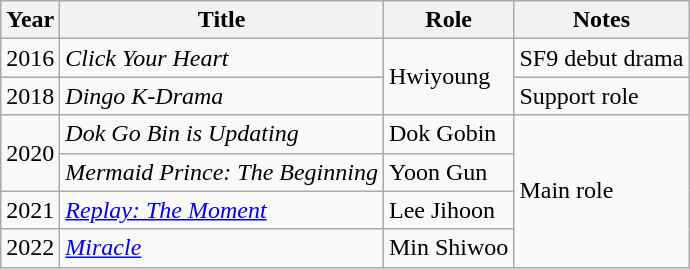<table class="wikitable">
<tr>
<th scope="col">Year</th>
<th>Title</th>
<th scope="col">Role</th>
<th scope="col">Notes</th>
</tr>
<tr>
<td>2016</td>
<td><em>Click Your Heart</em></td>
<td rowspan="2">Hwiyoung</td>
<td>SF9 debut drama</td>
</tr>
<tr>
<td>2018</td>
<td><em>Dingo K-Drama</em></td>
<td>Support role</td>
</tr>
<tr>
<td rowspan="2">2020</td>
<td><em>Dok Go Bin is Updating</em></td>
<td>Dok Gobin</td>
<td rowspan="4">Main role</td>
</tr>
<tr>
<td><em>Mermaid Prince: The Beginning</em></td>
<td>Yoon Gun</td>
</tr>
<tr>
<td>2021</td>
<td><em><a href='#'>Replay: The Moment</a></em></td>
<td>Lee Jihoon</td>
</tr>
<tr>
<td>2022</td>
<td><em><a href='#'>Miracle</a></em></td>
<td>Min Shiwoo</td>
</tr>
</table>
